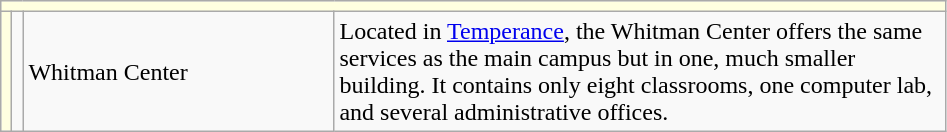<table class="wikitable">
<tr>
<th style="background:LightYellow" colspan="4"></th>
</tr>
<tr>
<td style="background:LightYellow; color:LightYellow"></td>
<td></td>
<td width="200">Whitman Center<br><small></small></td>
<td width="400">Located in <a href='#'>Temperance</a>, the Whitman Center offers the same services as the main campus but in one, much smaller building.  It contains only eight classrooms, one computer lab, and several administrative offices.</td>
</tr>
</table>
